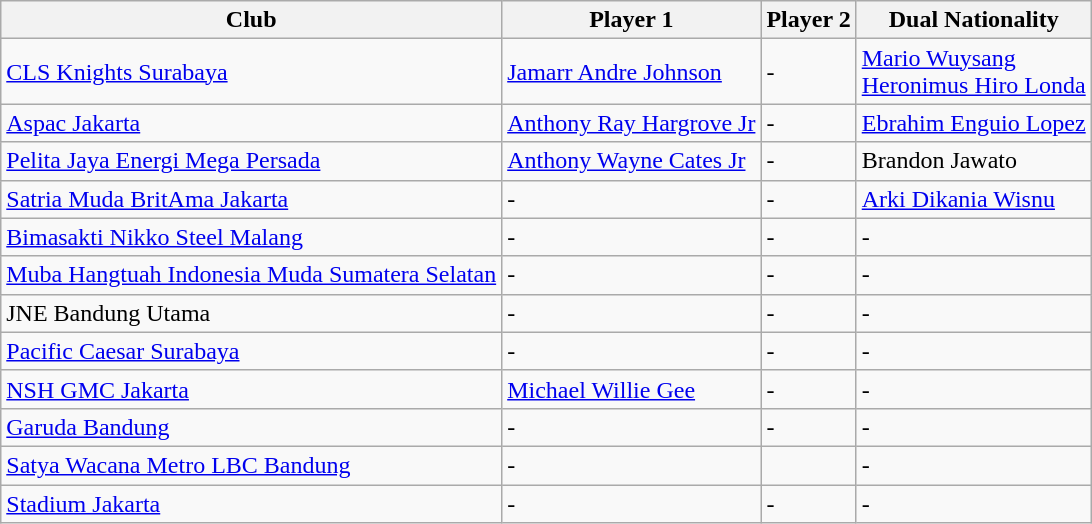<table class="wikitable">
<tr>
<th>Club</th>
<th>Player 1</th>
<th>Player 2</th>
<th>Dual Nationality</th>
</tr>
<tr>
<td><a href='#'>CLS Knights Surabaya</a></td>
<td> <a href='#'>Jamarr Andre Johnson</a></td>
<td>-</td>
<td> <a href='#'>Mario Wuysang</a><br><a href='#'>Heronimus Hiro Londa</a></td>
</tr>
<tr>
<td><a href='#'>Aspac Jakarta</a></td>
<td> <a href='#'>Anthony Ray Hargrove Jr</a></td>
<td>-</td>
<td> <a href='#'>Ebrahim Enguio Lopez</a></td>
</tr>
<tr>
<td><a href='#'>Pelita Jaya Energi Mega Persada</a></td>
<td> <a href='#'>Anthony Wayne Cates Jr</a></td>
<td>-</td>
<td> Brandon Jawato</td>
</tr>
<tr>
<td><a href='#'>Satria Muda BritAma Jakarta</a></td>
<td>-</td>
<td>-</td>
<td> <a href='#'>Arki Dikania Wisnu</a></td>
</tr>
<tr>
<td><a href='#'>Bimasakti Nikko Steel Malang</a></td>
<td>-</td>
<td>-</td>
<td>-</td>
</tr>
<tr>
<td><a href='#'>Muba Hangtuah Indonesia Muda Sumatera Selatan</a></td>
<td>-</td>
<td>-</td>
<td>-</td>
</tr>
<tr>
<td>JNE Bandung Utama</td>
<td>-</td>
<td>-</td>
<td>-</td>
</tr>
<tr>
<td><a href='#'>Pacific Caesar Surabaya</a></td>
<td>-</td>
<td>-</td>
<td>-</td>
</tr>
<tr>
<td><a href='#'>NSH GMC Jakarta</a></td>
<td><a href='#'>Michael Willie Gee</a></td>
<td>-</td>
<td>-</td>
</tr>
<tr>
<td><a href='#'>Garuda Bandung</a></td>
<td>-</td>
<td>-</td>
<td>-</td>
</tr>
<tr>
<td><a href='#'>Satya Wacana Metro LBC Bandung</a></td>
<td>-</td>
<td></td>
<td>-</td>
</tr>
<tr>
<td><a href='#'>Stadium Jakarta</a></td>
<td>-</td>
<td>-</td>
<td>-</td>
</tr>
</table>
